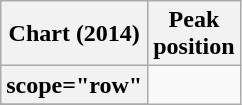<table class="wikitable plainrowheaders">
<tr>
<th>Chart (2014)</th>
<th>Peak<br>position</th>
</tr>
<tr>
<th>scope="row"</th>
</tr>
<tr>
</tr>
</table>
